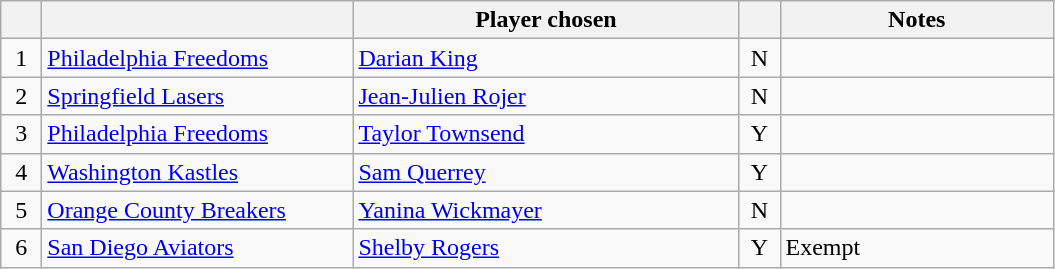<table class="wikitable" style="text-align:left">
<tr>
<th width="20px"></th>
<th width="200px"></th>
<th width="250px">Player chosen</th>
<th width="20px"></th>
<th width="175px">Notes</th>
</tr>
<tr>
<td style="text-align:center">1</td>
<td><a href='#'>Philadelphia Freedoms</a></td>
<td> <a href='#'>Darian King</a></td>
<td style="text-align:center">N</td>
<td></td>
</tr>
<tr>
<td style="text-align:center">2</td>
<td><a href='#'>Springfield Lasers</a></td>
<td> <a href='#'>Jean-Julien Rojer</a></td>
<td style="text-align:center">N</td>
<td></td>
</tr>
<tr>
<td style="text-align:center">3</td>
<td><a href='#'>Philadelphia Freedoms</a></td>
<td> <a href='#'>Taylor Townsend</a></td>
<td style="text-align:center">Y</td>
<td></td>
</tr>
<tr>
<td style="text-align:center">4</td>
<td><a href='#'>Washington Kastles</a></td>
<td> <a href='#'>Sam Querrey</a></td>
<td style="text-align:center">Y</td>
<td></td>
</tr>
<tr>
<td style="text-align:center">5</td>
<td><a href='#'>Orange County Breakers</a></td>
<td> <a href='#'>Yanina Wickmayer</a></td>
<td style="text-align:center">N</td>
<td></td>
</tr>
<tr>
<td style="text-align:center">6</td>
<td><a href='#'>San Diego Aviators</a></td>
<td> <a href='#'>Shelby Rogers</a></td>
<td style="text-align:center">Y</td>
<td>Exempt</td>
</tr>
</table>
